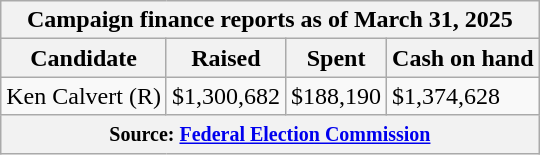<table class="wikitable sortable">
<tr>
<th colspan=4>Campaign finance reports as of March 31, 2025</th>
</tr>
<tr style="text-align:center;">
<th>Candidate</th>
<th>Raised</th>
<th>Spent</th>
<th>Cash on hand</th>
</tr>
<tr>
<td>Ken Calvert (R)</td>
<td>$1,300,682</td>
<td>$188,190</td>
<td>$1,374,628</td>
</tr>
<tr>
<th colspan="4"><small>Source: <a href='#'>Federal Election Commission</a></small></th>
</tr>
</table>
